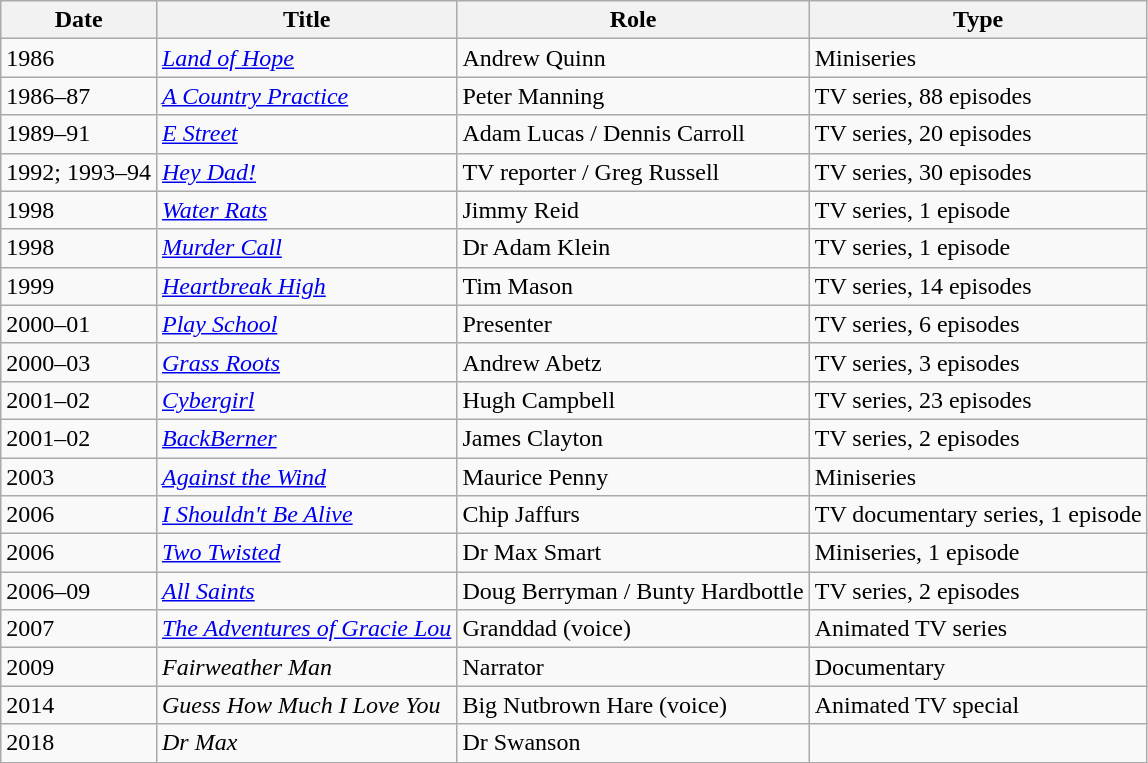<table class=wikitable>
<tr>
<th>Date</th>
<th>Title</th>
<th>Role</th>
<th>Type</th>
</tr>
<tr>
<td>1986</td>
<td><em><a href='#'>Land of Hope</a></em></td>
<td>Andrew Quinn</td>
<td>Miniseries</td>
</tr>
<tr>
<td>1986–87</td>
<td><em><a href='#'>A Country Practice</a></em></td>
<td>Peter Manning</td>
<td>TV series, 88 episodes</td>
</tr>
<tr>
<td>1989–91</td>
<td><em><a href='#'>E Street</a></em></td>
<td>Adam Lucas / Dennis Carroll</td>
<td>TV series, 20 episodes</td>
</tr>
<tr>
<td>1992; 1993–94</td>
<td><em><a href='#'>Hey Dad!</a></em></td>
<td>TV reporter / Greg Russell</td>
<td>TV series, 30 episodes</td>
</tr>
<tr>
<td>1998</td>
<td><em><a href='#'>Water Rats</a></em></td>
<td>Jimmy Reid</td>
<td>TV series, 1 episode</td>
</tr>
<tr>
<td>1998</td>
<td><em><a href='#'>Murder Call</a></em></td>
<td>Dr Adam Klein</td>
<td>TV series, 1 episode</td>
</tr>
<tr>
<td>1999</td>
<td><em><a href='#'>Heartbreak High</a></em></td>
<td>Tim Mason</td>
<td>TV series, 14 episodes</td>
</tr>
<tr>
<td>2000–01</td>
<td><em><a href='#'>Play School</a></em></td>
<td>Presenter</td>
<td>TV series, 6 episodes</td>
</tr>
<tr>
<td>2000–03</td>
<td><em><a href='#'>Grass Roots</a></em></td>
<td>Andrew Abetz</td>
<td>TV series, 3 episodes</td>
</tr>
<tr>
<td>2001–02</td>
<td><em><a href='#'>Cybergirl</a></em></td>
<td>Hugh Campbell</td>
<td>TV series, 23 episodes</td>
</tr>
<tr>
<td>2001–02</td>
<td><em><a href='#'>BackBerner</a></em></td>
<td>James Clayton</td>
<td>TV series, 2 episodes</td>
</tr>
<tr>
<td>2003</td>
<td><em><a href='#'>Against the Wind</a></em></td>
<td>Maurice Penny</td>
<td>Miniseries</td>
</tr>
<tr>
<td>2006</td>
<td><em><a href='#'>I Shouldn't Be Alive</a></em></td>
<td>Chip Jaffurs</td>
<td>TV documentary series, 1 episode</td>
</tr>
<tr>
<td>2006</td>
<td><em><a href='#'>Two Twisted</a></em></td>
<td>Dr Max Smart</td>
<td>Miniseries, 1 episode</td>
</tr>
<tr>
<td>2006–09</td>
<td><em><a href='#'>All Saints</a></em></td>
<td>Doug Berryman / Bunty Hardbottle</td>
<td>TV series, 2 episodes</td>
</tr>
<tr>
<td>2007</td>
<td><em><a href='#'>The Adventures of Gracie Lou</a></em></td>
<td>Granddad (voice)</td>
<td>Animated TV series</td>
</tr>
<tr>
<td>2009</td>
<td><em>Fairweather Man</em></td>
<td>Narrator</td>
<td>Documentary</td>
</tr>
<tr>
<td>2014</td>
<td><em>Guess How Much I Love You</em></td>
<td>Big Nutbrown Hare (voice)</td>
<td>Animated TV special</td>
</tr>
<tr>
<td>2018</td>
<td><em>Dr Max</em></td>
<td>Dr Swanson</td>
<td></td>
</tr>
</table>
